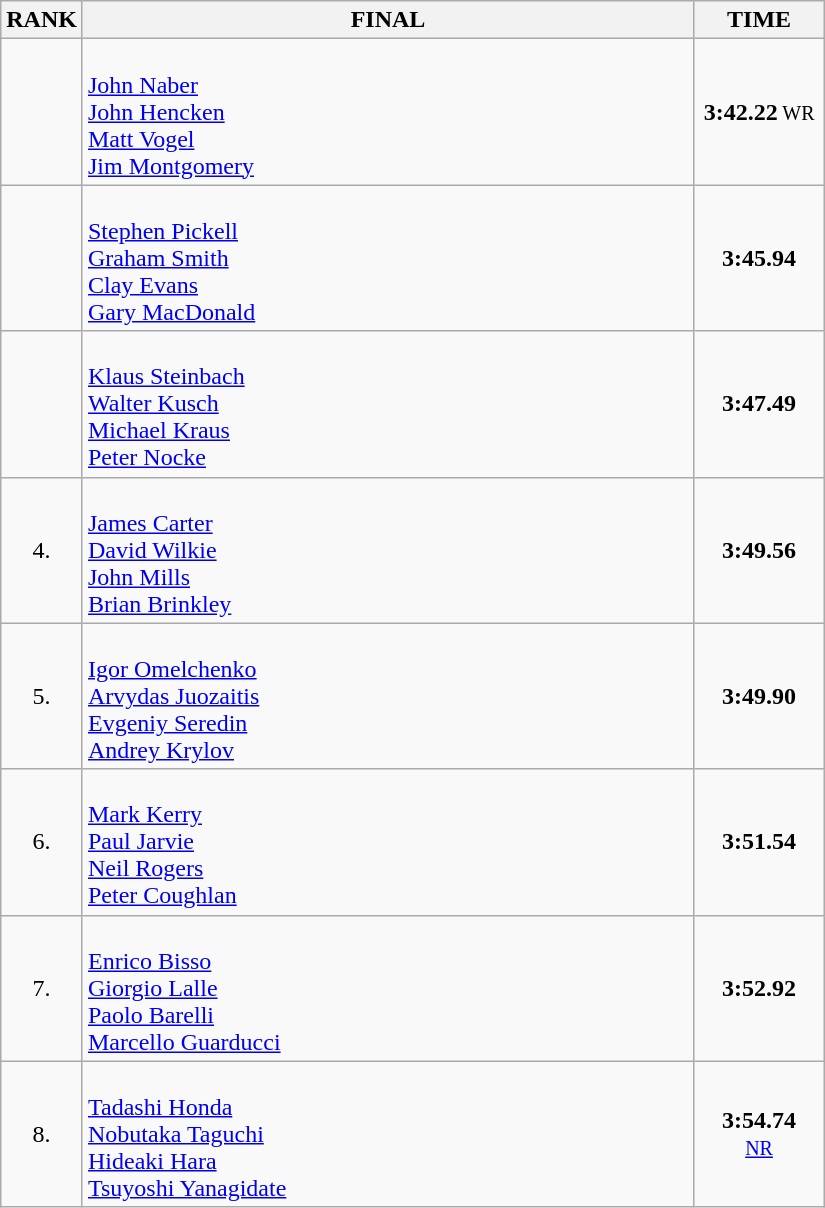<table class="wikitable">
<tr>
<th>RANK</th>
<th style="width: 25em">FINAL</th>
<th style="width: 5em">TIME</th>
</tr>
<tr>
<td align="center"></td>
<td><strong></strong><br><a href='#'>John Naber</a><br><a href='#'>John Hencken</a><br><a href='#'>Matt Vogel</a><br><a href='#'>Jim Montgomery</a></td>
<td align="center"><strong>3:42.22</strong><small> WR</small></td>
</tr>
<tr>
<td align="center"></td>
<td><strong></strong><br><a href='#'>Stephen Pickell</a><br><a href='#'>Graham Smith</a><br><a href='#'>Clay Evans</a><br><a href='#'>Gary MacDonald</a></td>
<td align="center"><strong>3:45.94</strong></td>
</tr>
<tr>
<td align="center"></td>
<td><strong></strong><br><a href='#'>Klaus Steinbach</a><br><a href='#'>Walter Kusch</a><br><a href='#'>Michael Kraus</a><br><a href='#'>Peter Nocke</a></td>
<td align="center"><strong>3:47.49</strong></td>
</tr>
<tr>
<td align="center">4.</td>
<td><strong></strong><br><a href='#'>James Carter</a><br><a href='#'>David Wilkie</a><br><a href='#'>John Mills</a><br><a href='#'>Brian Brinkley</a></td>
<td align="center"><strong>3:49.56</strong></td>
</tr>
<tr>
<td align="center">5.</td>
<td><strong></strong><br><a href='#'>Igor Omelchenko</a><br><a href='#'>Arvydas Juozaitis</a><br><a href='#'>Evgeniy Seredin</a><br><a href='#'>Andrey Krylov</a></td>
<td align="center"><strong>3:49.90</strong></td>
</tr>
<tr>
<td align="center">6.</td>
<td><strong></strong><br><a href='#'>Mark Kerry</a><br><a href='#'>Paul Jarvie</a><br><a href='#'>Neil Rogers</a><br><a href='#'>Peter Coughlan</a></td>
<td align="center"><strong>3:51.54</strong></td>
</tr>
<tr>
<td align="center">7.</td>
<td><strong></strong><br><a href='#'>Enrico Bisso</a><br><a href='#'>Giorgio Lalle</a><br><a href='#'>Paolo Barelli</a><br><a href='#'>Marcello Guarducci</a></td>
<td align="center"><strong>3:52.92</strong></td>
</tr>
<tr>
<td align="center">8.</td>
<td><strong></strong><br><a href='#'>Tadashi Honda</a><br><a href='#'>Nobutaka Taguchi</a><br><a href='#'>Hideaki Hara</a><br><a href='#'>Tsuyoshi Yanagidate</a></td>
<td align="center"><strong>3:54.74</strong><br><small><a href='#'>NR</a></small></td>
</tr>
</table>
